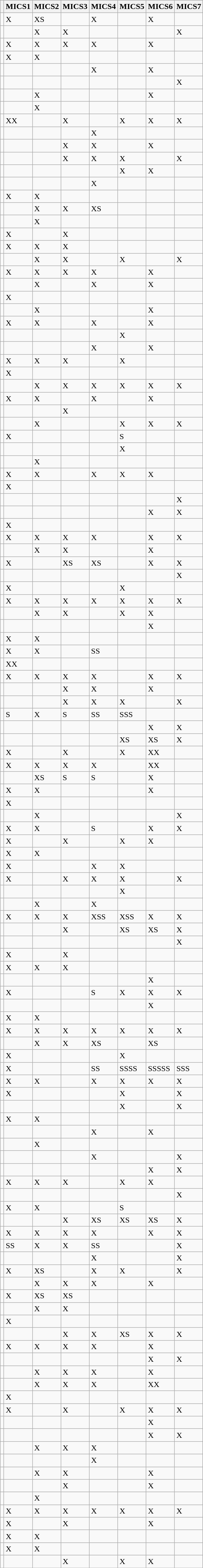<table class="wikitable sortable mw-collapsible mw-collapsed" border="1">
<tr>
<th></th>
<th>MICS1</th>
<th>MICS2</th>
<th>MICS3</th>
<th>MICS4</th>
<th>MICS5</th>
<th>MICS6</th>
<th>MICS7</th>
</tr>
<tr>
<td></td>
<td>X</td>
<td>XS</td>
<td></td>
<td>X</td>
<td></td>
<td>X</td>
</tr>
<tr>
<td></td>
<td></td>
<td>X</td>
<td>X</td>
<td></td>
<td></td>
<td></td>
<td>X</td>
</tr>
<tr>
<td></td>
<td>X</td>
<td>X</td>
<td>X</td>
<td>X</td>
<td></td>
<td>X</td>
<td></td>
</tr>
<tr>
<td></td>
<td>X</td>
<td>X</td>
<td></td>
<td></td>
<td></td>
<td></td>
<td></td>
</tr>
<tr>
<td></td>
<td></td>
<td></td>
<td></td>
<td>X</td>
<td></td>
<td>X</td>
<td></td>
</tr>
<tr>
<td></td>
<td></td>
<td></td>
<td></td>
<td></td>
<td></td>
<td></td>
<td>X</td>
</tr>
<tr>
<td></td>
<td></td>
<td>X</td>
<td></td>
<td></td>
<td></td>
<td>X</td>
<td></td>
</tr>
<tr>
<td></td>
<td></td>
<td>X</td>
<td></td>
<td></td>
<td></td>
<td></td>
<td></td>
</tr>
<tr>
<td></td>
<td>XX</td>
<td></td>
<td>X</td>
<td></td>
<td>X</td>
<td>X</td>
<td>X</td>
</tr>
<tr>
<td></td>
<td></td>
<td></td>
<td></td>
<td>X</td>
<td></td>
<td></td>
<td></td>
</tr>
<tr>
<td></td>
<td></td>
<td></td>
<td>X</td>
<td>X</td>
<td></td>
<td>X</td>
<td></td>
</tr>
<tr>
<td></td>
<td></td>
<td></td>
<td>X</td>
<td>X</td>
<td>X</td>
<td></td>
<td>X</td>
</tr>
<tr>
<td></td>
<td></td>
<td></td>
<td></td>
<td></td>
<td>X</td>
<td>X</td>
<td></td>
</tr>
<tr>
<td></td>
<td></td>
<td></td>
<td></td>
<td>X</td>
<td></td>
<td></td>
<td></td>
</tr>
<tr>
<td></td>
<td>X</td>
<td>X</td>
<td></td>
<td></td>
<td></td>
<td></td>
<td></td>
</tr>
<tr>
<td></td>
<td></td>
<td>X</td>
<td>X</td>
<td>XS</td>
<td></td>
<td></td>
<td></td>
</tr>
<tr>
<td></td>
<td></td>
<td>X</td>
<td></td>
<td></td>
<td></td>
<td></td>
<td></td>
</tr>
<tr>
<td></td>
<td>X</td>
<td></td>
<td>X</td>
<td></td>
<td></td>
<td></td>
<td></td>
</tr>
<tr>
<td></td>
<td>X</td>
<td>X</td>
<td>X</td>
<td></td>
<td></td>
<td></td>
<td></td>
</tr>
<tr>
<td></td>
<td></td>
<td>X</td>
<td>X</td>
<td></td>
<td>X</td>
<td></td>
<td>X</td>
</tr>
<tr>
<td></td>
<td>X</td>
<td>X</td>
<td>X</td>
<td>X</td>
<td></td>
<td>X</td>
<td></td>
</tr>
<tr>
<td></td>
<td></td>
<td>X</td>
<td></td>
<td>X</td>
<td></td>
<td>X</td>
<td></td>
</tr>
<tr>
<td></td>
<td>X</td>
<td></td>
<td></td>
<td></td>
<td></td>
<td></td>
<td></td>
</tr>
<tr>
<td></td>
<td></td>
<td>X</td>
<td></td>
<td></td>
<td></td>
<td>X</td>
<td></td>
</tr>
<tr>
<td></td>
<td>X</td>
<td>X</td>
<td></td>
<td>X</td>
<td></td>
<td>X</td>
<td></td>
</tr>
<tr>
<td></td>
<td></td>
<td></td>
<td></td>
<td></td>
<td>X</td>
<td></td>
<td></td>
</tr>
<tr>
<td></td>
<td></td>
<td></td>
<td></td>
<td>X</td>
<td></td>
<td>X</td>
<td></td>
</tr>
<tr>
<td></td>
<td>X</td>
<td>X</td>
<td>X</td>
<td></td>
<td>X</td>
<td></td>
<td></td>
</tr>
<tr>
<td></td>
<td>X</td>
<td></td>
<td></td>
<td></td>
<td></td>
<td></td>
<td></td>
</tr>
<tr>
<td></td>
<td></td>
<td>X</td>
<td>X</td>
<td>X</td>
<td>X</td>
<td>X</td>
<td>X</td>
</tr>
<tr>
<td></td>
<td>X</td>
<td>X</td>
<td></td>
<td>X</td>
<td></td>
<td>X</td>
<td></td>
</tr>
<tr>
<td></td>
<td></td>
<td></td>
<td>X</td>
<td></td>
<td></td>
<td></td>
<td></td>
</tr>
<tr>
<td></td>
<td></td>
<td>X</td>
<td></td>
<td></td>
<td>X</td>
<td>X</td>
<td>X</td>
</tr>
<tr>
<td></td>
<td>X</td>
<td></td>
<td></td>
<td></td>
<td>S</td>
<td></td>
<td></td>
</tr>
<tr>
<td></td>
<td></td>
<td></td>
<td></td>
<td></td>
<td>X</td>
<td></td>
<td></td>
</tr>
<tr>
<td></td>
<td></td>
<td>X</td>
<td></td>
<td></td>
<td></td>
<td></td>
<td></td>
</tr>
<tr>
<td></td>
<td>X</td>
<td>X</td>
<td></td>
<td>X</td>
<td>X</td>
<td>X</td>
<td></td>
</tr>
<tr>
<td></td>
<td>X</td>
<td></td>
<td></td>
<td></td>
<td></td>
<td></td>
<td></td>
</tr>
<tr>
<td></td>
<td></td>
<td></td>
<td></td>
<td></td>
<td></td>
<td></td>
<td>X</td>
</tr>
<tr>
<td></td>
<td></td>
<td></td>
<td></td>
<td></td>
<td></td>
<td>X</td>
<td>X</td>
</tr>
<tr>
<td></td>
<td>X</td>
<td></td>
<td></td>
<td></td>
<td></td>
<td></td>
<td></td>
</tr>
<tr>
<td></td>
<td>X</td>
<td>X</td>
<td>X</td>
<td>X</td>
<td></td>
<td>X</td>
<td>X</td>
</tr>
<tr>
<td></td>
<td></td>
<td>X</td>
<td>X</td>
<td></td>
<td></td>
<td>X</td>
<td></td>
</tr>
<tr>
<td></td>
<td>X</td>
<td></td>
<td>XS</td>
<td>XS</td>
<td></td>
<td>X</td>
<td>X</td>
</tr>
<tr>
<td></td>
<td></td>
<td></td>
<td></td>
<td></td>
<td></td>
<td></td>
<td>X</td>
</tr>
<tr>
<td></td>
<td>X</td>
<td></td>
<td></td>
<td></td>
<td>X</td>
<td></td>
<td></td>
</tr>
<tr>
<td></td>
<td>X</td>
<td>X</td>
<td>X</td>
<td>X</td>
<td>X</td>
<td>X</td>
<td>X</td>
</tr>
<tr>
<td></td>
<td></td>
<td>X</td>
<td>X</td>
<td></td>
<td>X</td>
<td>X</td>
<td></td>
</tr>
<tr>
<td></td>
<td></td>
<td></td>
<td></td>
<td></td>
<td></td>
<td>X</td>
<td></td>
</tr>
<tr>
<td></td>
<td>X</td>
<td>X</td>
<td></td>
<td></td>
<td></td>
<td></td>
<td></td>
</tr>
<tr>
<td></td>
<td>X</td>
<td>X</td>
<td></td>
<td>SS</td>
<td></td>
<td></td>
<td></td>
</tr>
<tr>
<td></td>
<td>XX</td>
<td></td>
<td></td>
<td></td>
<td></td>
<td></td>
<td></td>
</tr>
<tr>
<td></td>
<td>X</td>
<td>X</td>
<td>X</td>
<td>X</td>
<td></td>
<td>X</td>
<td>X</td>
</tr>
<tr>
<td></td>
<td></td>
<td></td>
<td>X</td>
<td>X</td>
<td></td>
<td>X</td>
<td></td>
</tr>
<tr>
<td></td>
<td></td>
<td></td>
<td>X</td>
<td>X</td>
<td>X</td>
<td></td>
<td>X</td>
</tr>
<tr>
<td></td>
<td>S</td>
<td>X</td>
<td>S</td>
<td>SS</td>
<td>SSS</td>
<td></td>
<td></td>
</tr>
<tr>
<td></td>
<td></td>
<td></td>
<td></td>
<td></td>
<td></td>
<td>X</td>
<td>X</td>
</tr>
<tr>
<td></td>
<td></td>
<td></td>
<td></td>
<td></td>
<td>XS</td>
<td>XS</td>
<td>X</td>
</tr>
<tr>
<td></td>
<td>X</td>
<td></td>
<td>X</td>
<td></td>
<td>X</td>
<td>XX</td>
<td></td>
</tr>
<tr>
<td></td>
<td>X</td>
<td>X</td>
<td>X</td>
<td>X</td>
<td></td>
<td>XX</td>
<td></td>
</tr>
<tr>
<td></td>
<td></td>
<td>XS</td>
<td>S</td>
<td>S</td>
<td></td>
<td>X</td>
<td></td>
</tr>
<tr>
<td></td>
<td>X</td>
<td>X</td>
<td></td>
<td></td>
<td></td>
<td>X</td>
<td></td>
</tr>
<tr>
<td></td>
<td>X</td>
<td></td>
<td></td>
<td></td>
<td></td>
<td></td>
<td></td>
</tr>
<tr>
<td></td>
<td></td>
<td>X</td>
<td></td>
<td></td>
<td></td>
<td></td>
<td>X</td>
</tr>
<tr>
<td></td>
<td>X</td>
<td>X</td>
<td></td>
<td>S</td>
<td></td>
<td>X</td>
<td>X</td>
</tr>
<tr>
<td></td>
<td>X</td>
<td></td>
<td>X</td>
<td></td>
<td>X</td>
<td>X</td>
<td></td>
</tr>
<tr>
<td></td>
<td>X</td>
<td>X</td>
<td></td>
<td></td>
<td></td>
<td></td>
<td></td>
</tr>
<tr>
<td></td>
<td>X</td>
<td></td>
<td></td>
<td>X</td>
<td>X</td>
<td></td>
<td></td>
</tr>
<tr>
<td></td>
<td>X</td>
<td></td>
<td>X</td>
<td>X</td>
<td>X</td>
<td></td>
<td>X</td>
</tr>
<tr>
<td></td>
<td></td>
<td></td>
<td></td>
<td></td>
<td>X</td>
<td></td>
<td></td>
</tr>
<tr>
<td></td>
<td></td>
<td>X</td>
<td></td>
<td>X</td>
<td></td>
<td></td>
<td></td>
</tr>
<tr>
<td></td>
<td>X</td>
<td>X</td>
<td>X</td>
<td>XSS</td>
<td>XSS</td>
<td>X</td>
<td>X</td>
</tr>
<tr>
<td></td>
<td></td>
<td></td>
<td>X</td>
<td></td>
<td>XS</td>
<td>XS</td>
<td>X</td>
</tr>
<tr>
<td></td>
<td></td>
<td></td>
<td></td>
<td></td>
<td></td>
<td></td>
<td>X</td>
</tr>
<tr>
<td></td>
<td>X</td>
<td></td>
<td>X</td>
<td></td>
<td></td>
<td></td>
<td></td>
</tr>
<tr>
<td></td>
<td>X</td>
<td>X</td>
<td>X</td>
<td></td>
<td></td>
<td></td>
<td></td>
</tr>
<tr>
<td></td>
<td></td>
<td></td>
<td></td>
<td></td>
<td></td>
<td>X</td>
<td></td>
</tr>
<tr>
<td></td>
<td>X</td>
<td></td>
<td></td>
<td>S</td>
<td>X</td>
<td>X</td>
<td>X</td>
</tr>
<tr>
<td></td>
<td></td>
<td></td>
<td></td>
<td></td>
<td></td>
<td>X</td>
<td></td>
</tr>
<tr>
<td></td>
<td>X</td>
<td>X</td>
<td></td>
<td></td>
<td></td>
<td></td>
<td></td>
</tr>
<tr>
<td></td>
<td>X</td>
<td>X</td>
<td>X</td>
<td>X</td>
<td>X</td>
<td>X</td>
<td>X</td>
</tr>
<tr>
<td></td>
<td></td>
<td>X</td>
<td>X</td>
<td>XS</td>
<td></td>
<td>XS</td>
<td></td>
</tr>
<tr>
<td></td>
<td>X</td>
<td></td>
<td></td>
<td></td>
<td>X</td>
<td></td>
<td></td>
</tr>
<tr>
<td></td>
<td>X</td>
<td></td>
<td></td>
<td>SS</td>
<td>SSSS</td>
<td>SSSSS</td>
<td>SSS</td>
</tr>
<tr>
<td></td>
<td>X</td>
<td>X</td>
<td></td>
<td>X</td>
<td>X</td>
<td>X</td>
<td>X</td>
</tr>
<tr>
<td></td>
<td>X</td>
<td></td>
<td></td>
<td></td>
<td>X</td>
<td></td>
<td>X</td>
</tr>
<tr>
<td></td>
<td></td>
<td></td>
<td></td>
<td></td>
<td>X</td>
<td></td>
<td>X</td>
</tr>
<tr>
<td></td>
<td>X</td>
<td>X</td>
<td></td>
<td></td>
<td></td>
<td></td>
<td></td>
</tr>
<tr>
<td></td>
<td></td>
<td></td>
<td></td>
<td>X</td>
<td></td>
<td>X</td>
<td></td>
</tr>
<tr>
<td></td>
<td></td>
<td>X</td>
<td></td>
<td></td>
<td></td>
<td></td>
<td></td>
</tr>
<tr>
<td></td>
<td></td>
<td></td>
<td></td>
<td>X</td>
<td></td>
<td></td>
<td>X</td>
</tr>
<tr>
<td></td>
<td></td>
<td></td>
<td></td>
<td></td>
<td></td>
<td>X</td>
<td>X</td>
</tr>
<tr>
<td></td>
<td>X</td>
<td>X</td>
<td>X</td>
<td></td>
<td>X</td>
<td>X</td>
<td></td>
</tr>
<tr>
<td></td>
<td></td>
<td></td>
<td></td>
<td></td>
<td></td>
<td></td>
<td>X</td>
</tr>
<tr>
<td></td>
<td>X</td>
<td>X</td>
<td></td>
<td></td>
<td>S</td>
<td></td>
<td></td>
</tr>
<tr>
<td></td>
<td></td>
<td></td>
<td>X</td>
<td>XS</td>
<td>XS</td>
<td>XS</td>
<td>X</td>
</tr>
<tr>
<td></td>
<td>X</td>
<td>X</td>
<td>X</td>
<td>X</td>
<td></td>
<td>X</td>
<td>X</td>
</tr>
<tr>
<td></td>
<td>SS</td>
<td>X</td>
<td>X</td>
<td>SS</td>
<td></td>
<td></td>
<td>X</td>
</tr>
<tr>
<td></td>
<td></td>
<td></td>
<td></td>
<td>X</td>
<td></td>
<td></td>
<td>X</td>
</tr>
<tr>
<td></td>
<td>X</td>
<td>XS</td>
<td></td>
<td>X</td>
<td>X</td>
<td></td>
<td>X</td>
</tr>
<tr>
<td></td>
<td></td>
<td>X</td>
<td>X</td>
<td>X</td>
<td></td>
<td>X</td>
<td></td>
</tr>
<tr>
<td></td>
<td>X</td>
<td>XS</td>
<td>XS</td>
<td></td>
<td></td>
<td></td>
<td></td>
</tr>
<tr>
<td></td>
<td></td>
<td>X</td>
<td>X</td>
<td></td>
<td></td>
<td></td>
<td></td>
</tr>
<tr>
<td></td>
<td>X</td>
<td></td>
<td></td>
<td></td>
<td></td>
<td></td>
<td></td>
</tr>
<tr>
<td></td>
<td></td>
<td></td>
<td>X</td>
<td>X</td>
<td>XS</td>
<td>X</td>
<td>X</td>
</tr>
<tr>
<td></td>
<td>X</td>
<td>X</td>
<td>X</td>
<td>X</td>
<td></td>
<td>X</td>
<td></td>
</tr>
<tr>
<td></td>
<td></td>
<td></td>
<td></td>
<td></td>
<td></td>
<td>X</td>
<td>X</td>
</tr>
<tr>
<td></td>
<td></td>
<td>X</td>
<td>X</td>
<td>X</td>
<td></td>
<td>X</td>
<td></td>
</tr>
<tr>
<td></td>
<td></td>
<td>X</td>
<td>X</td>
<td>X</td>
<td></td>
<td>XX</td>
<td></td>
</tr>
<tr>
<td></td>
<td>X</td>
<td></td>
<td></td>
<td></td>
<td></td>
<td></td>
<td></td>
</tr>
<tr>
<td></td>
<td>X</td>
<td></td>
<td>X</td>
<td></td>
<td>X</td>
<td>X</td>
<td>X</td>
</tr>
<tr>
<td></td>
<td></td>
<td></td>
<td></td>
<td></td>
<td></td>
<td>X</td>
<td></td>
</tr>
<tr>
<td></td>
<td></td>
<td></td>
<td></td>
<td></td>
<td></td>
<td>X</td>
<td>X</td>
</tr>
<tr>
<td></td>
<td></td>
<td>X</td>
<td>X</td>
<td>X</td>
<td></td>
<td></td>
<td></td>
</tr>
<tr>
<td></td>
<td></td>
<td></td>
<td></td>
<td>X</td>
<td></td>
<td></td>
<td></td>
</tr>
<tr>
<td></td>
<td></td>
<td>X</td>
<td>X</td>
<td></td>
<td></td>
<td>X</td>
<td></td>
</tr>
<tr>
<td></td>
<td></td>
<td></td>
<td>X</td>
<td></td>
<td></td>
<td>X</td>
<td></td>
</tr>
<tr>
<td></td>
<td></td>
<td>X</td>
<td></td>
<td></td>
<td></td>
<td></td>
<td></td>
</tr>
<tr>
<td></td>
<td>X</td>
<td>X</td>
<td>X</td>
<td>X</td>
<td>X</td>
<td>X</td>
<td>X</td>
</tr>
<tr>
<td></td>
<td>X</td>
<td></td>
<td>X</td>
<td></td>
<td></td>
<td>X</td>
<td></td>
</tr>
<tr>
<td></td>
<td>X</td>
<td>X</td>
<td></td>
<td></td>
<td></td>
<td></td>
<td></td>
</tr>
<tr>
<td></td>
<td>X</td>
<td>X</td>
<td></td>
<td></td>
<td></td>
<td></td>
<td></td>
</tr>
<tr>
<td></td>
<td></td>
<td></td>
<td>X</td>
<td></td>
<td>X</td>
<td>X</td>
<td></td>
</tr>
<tr>
</tr>
</table>
